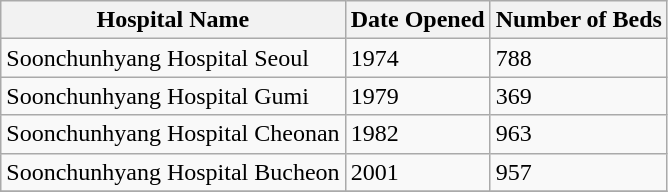<table class="wikitable">
<tr>
<th>Hospital Name</th>
<th>Date Opened</th>
<th>Number of Beds</th>
</tr>
<tr>
<td>Soonchunhyang Hospital Seoul</td>
<td>1974</td>
<td>788</td>
</tr>
<tr>
<td>Soonchunhyang Hospital Gumi</td>
<td>1979</td>
<td>369</td>
</tr>
<tr>
<td>Soonchunhyang Hospital Cheonan</td>
<td>1982</td>
<td>963</td>
</tr>
<tr>
<td>Soonchunhyang Hospital Bucheon</td>
<td>2001</td>
<td>957</td>
</tr>
<tr>
</tr>
</table>
